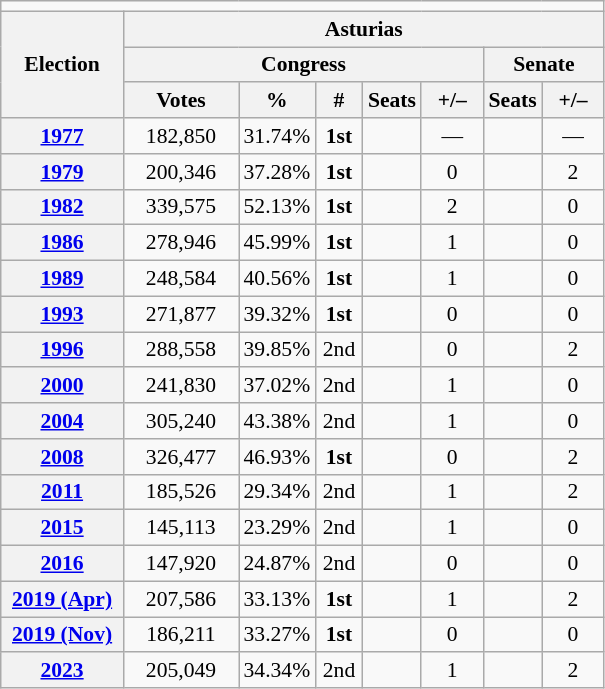<table class="wikitable" style="font-size:90%; text-align:center;">
<tr>
<td colspan="8"></td>
</tr>
<tr>
<th rowspan="3" width="75">Election</th>
<th colspan="7">Asturias</th>
</tr>
<tr>
<th colspan="5">Congress</th>
<th colspan="2">Senate</th>
</tr>
<tr>
<th width="70">Votes</th>
<th width="35">%</th>
<th width="25">#</th>
<th>Seats</th>
<th width="35">+/–</th>
<th>Seats</th>
<th width="35">+/–</th>
</tr>
<tr>
<th><a href='#'>1977</a></th>
<td>182,850</td>
<td>31.74%</td>
<td><strong>1st</strong></td>
<td></td>
<td>—</td>
<td></td>
<td>—</td>
</tr>
<tr>
<th><a href='#'>1979</a></th>
<td>200,346</td>
<td>37.28%</td>
<td><strong>1st</strong></td>
<td></td>
<td>0</td>
<td></td>
<td>2</td>
</tr>
<tr>
<th><a href='#'>1982</a></th>
<td>339,575</td>
<td>52.13%</td>
<td><strong>1st</strong></td>
<td></td>
<td>2</td>
<td></td>
<td>0</td>
</tr>
<tr>
<th><a href='#'>1986</a></th>
<td>278,946</td>
<td>45.99%</td>
<td><strong>1st</strong></td>
<td></td>
<td>1</td>
<td></td>
<td>0</td>
</tr>
<tr>
<th><a href='#'>1989</a></th>
<td>248,584</td>
<td>40.56%</td>
<td><strong>1st</strong></td>
<td></td>
<td>1</td>
<td></td>
<td>0</td>
</tr>
<tr>
<th><a href='#'>1993</a></th>
<td>271,877</td>
<td>39.32%</td>
<td><strong>1st</strong></td>
<td></td>
<td>0</td>
<td></td>
<td>0</td>
</tr>
<tr>
<th><a href='#'>1996</a></th>
<td>288,558</td>
<td>39.85%</td>
<td>2nd</td>
<td></td>
<td>0</td>
<td></td>
<td>2</td>
</tr>
<tr>
<th><a href='#'>2000</a></th>
<td>241,830</td>
<td>37.02%</td>
<td>2nd</td>
<td></td>
<td>1</td>
<td></td>
<td>0</td>
</tr>
<tr>
<th><a href='#'>2004</a></th>
<td>305,240</td>
<td>43.38%</td>
<td>2nd</td>
<td></td>
<td>1</td>
<td></td>
<td>0</td>
</tr>
<tr>
<th><a href='#'>2008</a></th>
<td>326,477</td>
<td>46.93%</td>
<td><strong>1st</strong></td>
<td></td>
<td>0</td>
<td></td>
<td>2</td>
</tr>
<tr>
<th><a href='#'>2011</a></th>
<td>185,526</td>
<td>29.34%</td>
<td>2nd</td>
<td></td>
<td>1</td>
<td></td>
<td>2</td>
</tr>
<tr>
<th><a href='#'>2015</a></th>
<td>145,113</td>
<td>23.29%</td>
<td>2nd</td>
<td></td>
<td>1</td>
<td></td>
<td>0</td>
</tr>
<tr>
<th><a href='#'>2016</a></th>
<td>147,920</td>
<td>24.87%</td>
<td>2nd</td>
<td></td>
<td>0</td>
<td></td>
<td>0</td>
</tr>
<tr>
<th><a href='#'>2019 (Apr)</a></th>
<td>207,586</td>
<td>33.13%</td>
<td><strong>1st</strong></td>
<td></td>
<td>1</td>
<td></td>
<td>2</td>
</tr>
<tr>
<th><a href='#'>2019 (Nov)</a></th>
<td>186,211</td>
<td>33.27%</td>
<td><strong>1st</strong></td>
<td></td>
<td>0</td>
<td></td>
<td>0</td>
</tr>
<tr>
<th><a href='#'>2023</a></th>
<td>205,049</td>
<td>34.34%</td>
<td>2nd</td>
<td></td>
<td>1</td>
<td></td>
<td>2</td>
</tr>
</table>
